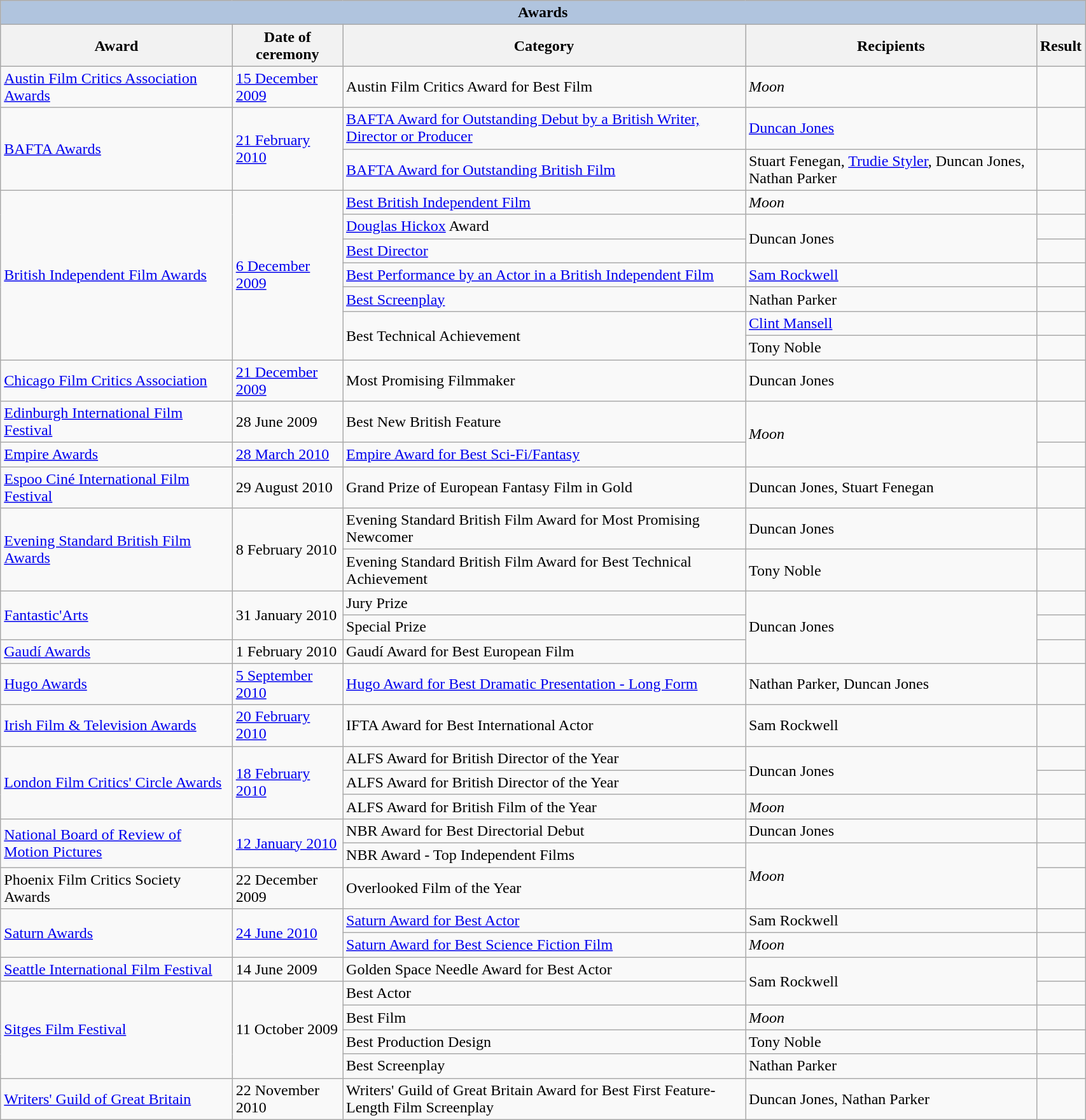<table class="wikitable" width="90%">
<tr style="background:#ccc; text-align:center;">
<th colspan="5" style="background: LightSteelBlue;">Awards</th>
</tr>
<tr style="background:#ccc; text-align:center;">
<th>Award</th>
<th>Date of ceremony</th>
<th>Category</th>
<th>Recipients</th>
<th>Result</th>
</tr>
<tr>
<td><a href='#'>Austin Film Critics Association Awards</a></td>
<td><a href='#'>15 December 2009</a></td>
<td>Austin Film Critics Award for Best Film</td>
<td><em>Moon</em></td>
<td></td>
</tr>
<tr>
<td rowspan="2"><a href='#'>BAFTA Awards</a></td>
<td rowspan="2"><a href='#'>21 February 2010</a></td>
<td><a href='#'>BAFTA Award for Outstanding Debut by a British Writer, Director or Producer</a></td>
<td><a href='#'>Duncan Jones</a></td>
<td></td>
</tr>
<tr>
<td><a href='#'>BAFTA Award for Outstanding British Film</a></td>
<td>Stuart Fenegan, <a href='#'>Trudie Styler</a>, Duncan Jones, Nathan Parker</td>
<td></td>
</tr>
<tr>
<td rowspan="7"><a href='#'>British Independent Film Awards</a></td>
<td rowspan="7"><a href='#'>6 December 2009</a></td>
<td><a href='#'>Best British Independent Film</a></td>
<td><em>Moon</em></td>
<td></td>
</tr>
<tr>
<td><a href='#'>Douglas Hickox</a> Award</td>
<td rowspan="2">Duncan Jones</td>
<td></td>
</tr>
<tr>
<td><a href='#'>Best Director</a></td>
<td></td>
</tr>
<tr>
<td><a href='#'>Best Performance by an Actor in a British Independent Film</a></td>
<td><a href='#'>Sam Rockwell</a></td>
<td></td>
</tr>
<tr>
<td><a href='#'>Best Screenplay</a></td>
<td>Nathan Parker</td>
<td></td>
</tr>
<tr>
<td rowspan="2">Best Technical Achievement</td>
<td><a href='#'>Clint Mansell</a></td>
<td></td>
</tr>
<tr>
<td>Tony Noble</td>
<td></td>
</tr>
<tr>
<td><a href='#'>Chicago Film Critics Association</a></td>
<td><a href='#'>21 December 2009</a></td>
<td>Most Promising Filmmaker</td>
<td>Duncan Jones</td>
<td></td>
</tr>
<tr>
<td><a href='#'>Edinburgh International Film Festival</a></td>
<td>28 June 2009</td>
<td>Best New British Feature</td>
<td rowspan="2"><em>Moon</em></td>
<td></td>
</tr>
<tr>
<td><a href='#'>Empire Awards</a></td>
<td><a href='#'>28 March 2010</a></td>
<td><a href='#'>Empire Award for Best Sci-Fi/Fantasy</a></td>
<td></td>
</tr>
<tr>
<td><a href='#'>Espoo Ciné International Film Festival</a></td>
<td>29 August 2010</td>
<td>Grand Prize of European Fantasy Film in Gold</td>
<td>Duncan Jones, Stuart Fenegan</td>
<td></td>
</tr>
<tr>
<td rowspan="2"><a href='#'>Evening Standard British Film Awards</a></td>
<td rowspan="2">8 February 2010</td>
<td>Evening Standard British Film Award for Most Promising Newcomer</td>
<td>Duncan Jones</td>
<td></td>
</tr>
<tr>
<td>Evening Standard British Film Award for Best Technical Achievement</td>
<td>Tony Noble</td>
<td></td>
</tr>
<tr>
<td rowspan="2"><a href='#'>Fantastic'Arts</a></td>
<td rowspan="2">31 January 2010</td>
<td>Jury Prize</td>
<td rowspan="3">Duncan Jones</td>
<td></td>
</tr>
<tr>
<td>Special Prize</td>
<td></td>
</tr>
<tr>
<td><a href='#'>Gaudí Awards</a></td>
<td>1 February 2010</td>
<td>Gaudí Award for Best European Film</td>
<td></td>
</tr>
<tr>
<td><a href='#'>Hugo Awards</a></td>
<td><a href='#'>5 September 2010</a></td>
<td><a href='#'>Hugo Award for Best Dramatic Presentation - Long Form</a></td>
<td>Nathan Parker, Duncan Jones</td>
<td></td>
</tr>
<tr>
<td><a href='#'>Irish Film & Television Awards</a></td>
<td><a href='#'>20 February 2010</a></td>
<td>IFTA Award for Best International Actor</td>
<td>Sam Rockwell</td>
<td></td>
</tr>
<tr>
<td rowspan="3"><a href='#'>London Film Critics' Circle Awards</a></td>
<td rowspan="3"><a href='#'>18 February 2010</a></td>
<td>ALFS Award for British Director of the Year</td>
<td rowspan="2">Duncan Jones</td>
<td></td>
</tr>
<tr>
<td>ALFS Award for British Director of the Year</td>
<td></td>
</tr>
<tr>
<td>ALFS Award for British Film of the Year</td>
<td><em>Moon</em></td>
<td></td>
</tr>
<tr>
<td rowspan="2"><a href='#'>National Board of Review of Motion Pictures</a></td>
<td rowspan="2"><a href='#'>12 January 2010</a></td>
<td>NBR Award for Best Directorial Debut</td>
<td>Duncan Jones</td>
<td></td>
</tr>
<tr>
<td>NBR Award - Top Independent Films</td>
<td rowspan="2"><em>Moon</em></td>
<td></td>
</tr>
<tr>
<td>Phoenix Film Critics Society Awards</td>
<td>22 December 2009</td>
<td>Overlooked Film of the Year</td>
<td></td>
</tr>
<tr>
<td rowspan="2"><a href='#'>Saturn Awards</a></td>
<td rowspan="2"><a href='#'>24 June 2010</a></td>
<td><a href='#'>Saturn Award for Best Actor</a></td>
<td>Sam Rockwell</td>
<td></td>
</tr>
<tr>
<td><a href='#'>Saturn Award for Best Science Fiction Film</a></td>
<td><em>Moon</em></td>
<td></td>
</tr>
<tr>
<td><a href='#'>Seattle International Film Festival</a></td>
<td>14 June 2009</td>
<td>Golden Space Needle Award for Best Actor</td>
<td rowspan="2">Sam Rockwell</td>
<td></td>
</tr>
<tr>
<td rowspan="4"><a href='#'>Sitges Film Festival</a></td>
<td rowspan="4">11 October 2009</td>
<td>Best Actor</td>
<td></td>
</tr>
<tr>
<td>Best Film</td>
<td><em>Moon</em></td>
<td></td>
</tr>
<tr>
<td>Best Production Design</td>
<td>Tony Noble</td>
<td></td>
</tr>
<tr>
<td>Best Screenplay</td>
<td>Nathan Parker</td>
<td></td>
</tr>
<tr>
<td><a href='#'>Writers' Guild of Great Britain</a></td>
<td>22 November 2010</td>
<td>Writers' Guild of Great Britain Award for Best First Feature-Length Film Screenplay</td>
<td>Duncan Jones, Nathan Parker</td>
<td></td>
</tr>
</table>
